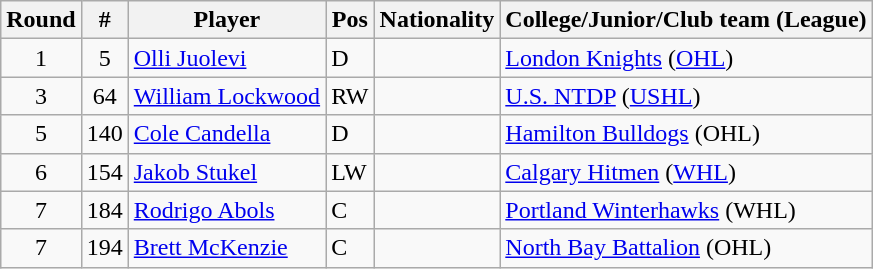<table class="wikitable">
<tr>
<th>Round</th>
<th>#</th>
<th>Player</th>
<th>Pos</th>
<th>Nationality</th>
<th>College/Junior/Club team (League)</th>
</tr>
<tr>
<td style="text-align:center">1</td>
<td style="text-align:center">5</td>
<td><a href='#'>Olli Juolevi</a></td>
<td>D</td>
<td></td>
<td><a href='#'>London Knights</a> (<a href='#'>OHL</a>)</td>
</tr>
<tr>
<td style="text-align:center">3</td>
<td style="text-align:center">64</td>
<td><a href='#'>William Lockwood</a></td>
<td>RW</td>
<td></td>
<td><a href='#'>U.S. NTDP</a> (<a href='#'>USHL</a>)</td>
</tr>
<tr>
<td style="text-align:center">5</td>
<td style="text-align:center">140</td>
<td><a href='#'>Cole Candella</a></td>
<td>D</td>
<td></td>
<td><a href='#'>Hamilton Bulldogs</a> (OHL)</td>
</tr>
<tr>
<td style="text-align:center">6</td>
<td style="text-align:center">154</td>
<td><a href='#'>Jakob Stukel</a></td>
<td>LW</td>
<td></td>
<td><a href='#'>Calgary Hitmen</a> (<a href='#'>WHL</a>)</td>
</tr>
<tr>
<td style="text-align:center">7</td>
<td style="text-align:center">184</td>
<td><a href='#'>Rodrigo Abols</a></td>
<td>C</td>
<td></td>
<td><a href='#'>Portland Winterhawks</a> (WHL)</td>
</tr>
<tr>
<td style="text-align:center">7</td>
<td style="text-align:center">194</td>
<td><a href='#'>Brett McKenzie</a></td>
<td>C</td>
<td></td>
<td><a href='#'>North Bay Battalion</a> (OHL)</td>
</tr>
</table>
